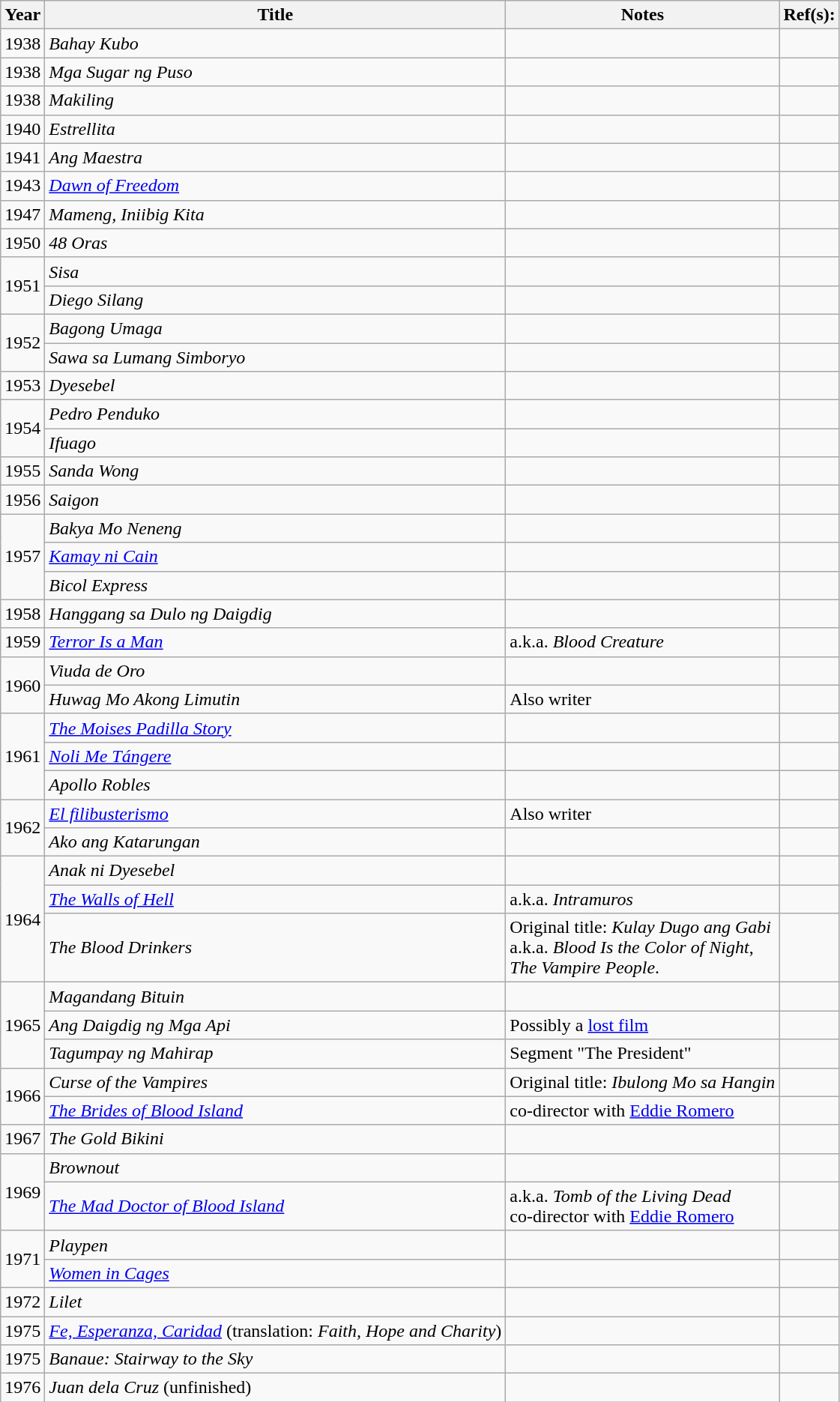<table class= "wikitable plainrowheaders sortable">
<tr>
<th scope="col">Year</th>
<th scope="col">Title</th>
<th scope="col">Notes</th>
<th>Ref(s):</th>
</tr>
<tr>
<td>1938</td>
<td><em>Bahay Kubo</em></td>
<td></td>
<td></td>
</tr>
<tr>
<td>1938</td>
<td><em>Mga Sugar ng Puso</em></td>
<td></td>
<td></td>
</tr>
<tr>
<td>1938</td>
<td><em>Makiling</em></td>
<td></td>
<td></td>
</tr>
<tr>
<td>1940</td>
<td><em>Estrellita</em></td>
<td></td>
<td></td>
</tr>
<tr>
<td>1941</td>
<td><em>Ang Maestra</em></td>
<td></td>
<td></td>
</tr>
<tr>
<td>1943</td>
<td><em><a href='#'>Dawn of Freedom</a></em></td>
<td></td>
<td></td>
</tr>
<tr>
<td>1947</td>
<td><em>Mameng, Iniibig Kita</em></td>
<td></td>
<td></td>
</tr>
<tr>
<td>1950</td>
<td><em>48 Oras</em></td>
<td></td>
<td></td>
</tr>
<tr>
<td rowspan="2">1951</td>
<td><em>Sisa</em></td>
<td></td>
<td></td>
</tr>
<tr>
<td><em>Diego Silang</em></td>
<td></td>
<td></td>
</tr>
<tr>
<td rowspan="2">1952</td>
<td><em>Bagong Umaga</em></td>
<td></td>
<td></td>
</tr>
<tr>
<td><em>Sawa sa Lumang Simboryo</em></td>
<td></td>
<td></td>
</tr>
<tr>
<td>1953</td>
<td><em>Dyesebel</em></td>
<td></td>
<td></td>
</tr>
<tr>
<td rowspan="2">1954</td>
<td><em>Pedro Penduko</em></td>
<td></td>
<td></td>
</tr>
<tr>
<td><em>Ifuago</em></td>
<td></td>
<td></td>
</tr>
<tr>
<td>1955</td>
<td><em>Sanda Wong</em> </td>
<td></td>
<td></td>
</tr>
<tr>
<td>1956</td>
<td><em>Saigon</em></td>
<td></td>
<td></td>
</tr>
<tr>
<td rowspan="3">1957</td>
<td><em>Bakya Mo Neneng</em></td>
<td></td>
<td></td>
</tr>
<tr>
<td><em><a href='#'>Kamay ni Cain</a></em> </td>
<td></td>
<td></td>
</tr>
<tr>
<td><em>Bicol Express</em> </td>
<td></td>
<td></td>
</tr>
<tr>
<td>1958</td>
<td><em>Hanggang sa Dulo ng Daigdig</em></td>
<td></td>
<td></td>
</tr>
<tr>
<td>1959</td>
<td><em><a href='#'>Terror Is a Man</a></em></td>
<td>a.k.a. <em>Blood Creature</em></td>
<td></td>
</tr>
<tr>
<td rowspan="2">1960</td>
<td><em>Viuda de Oro</em> </td>
<td></td>
<td></td>
</tr>
<tr>
<td><em>Huwag Mo Akong Limutin</em> </td>
<td>Also writer</td>
<td></td>
</tr>
<tr>
<td rowspan="3">1961</td>
<td><em><a href='#'>The Moises Padilla Story</a></em></td>
<td></td>
<td></td>
</tr>
<tr>
<td><em><a href='#'>Noli Me Tángere</a></em></td>
<td></td>
<td></td>
</tr>
<tr>
<td><em>Apollo Robles</em> </td>
<td></td>
<td></td>
</tr>
<tr>
<td rowspan="2">1962</td>
<td><em><a href='#'>El filibusterismo</a></em> </td>
<td>Also writer</td>
<td></td>
</tr>
<tr>
<td><em>Ako ang Katarungan</em> </td>
<td></td>
<td></td>
</tr>
<tr>
<td rowspan="3">1964</td>
<td><em>Anak ni Dyesebel</em> </td>
<td></td>
<td></td>
</tr>
<tr>
<td><em><a href='#'>The Walls of Hell</a></em> </td>
<td>a.k.a. <em>Intramuros</em></td>
<td></td>
</tr>
<tr>
<td><em>The Blood Drinkers</em> </td>
<td>Original title: <em>Kulay Dugo ang Gabi</em><br>a.k.a. <em>Blood Is the Color of Night</em>,<br><em>The Vampire People</em>.</td>
<td></td>
</tr>
<tr>
<td rowspan="3">1965</td>
<td><em>Magandang Bituin</em> </td>
<td></td>
<td></td>
</tr>
<tr>
<td><em>Ang Daigdig ng Mga Api</em></td>
<td>Possibly a <a href='#'>lost film</a></td>
<td></td>
</tr>
<tr>
<td><em>Tagumpay ng Mahirap</em> </td>
<td>Segment "The President"</td>
<td></td>
</tr>
<tr>
<td rowspan="2">1966</td>
<td><em>Curse of the Vampires</em> </td>
<td>Original title: <em>Ibulong Mo sa Hangin</em></td>
<td></td>
</tr>
<tr>
<td><em><a href='#'>The Brides of Blood Island</a></em> </td>
<td>co-director with <a href='#'>Eddie Romero</a></td>
<td></td>
</tr>
<tr>
<td>1967</td>
<td><em>The Gold Bikini</em> </td>
<td></td>
<td></td>
</tr>
<tr>
<td rowspan="2">1969</td>
<td><em>Brownout</em> </td>
<td></td>
<td></td>
</tr>
<tr>
<td><em><a href='#'>The Mad Doctor of Blood Island</a></em></td>
<td>a.k.a. <em>Tomb of the Living Dead</em><br>co-director with <a href='#'>Eddie Romero</a></td>
<td></td>
</tr>
<tr>
<td rowspan="2">1971</td>
<td><em>Playpen</em> </td>
<td></td>
<td></td>
</tr>
<tr>
<td><em><a href='#'>Women in Cages</a></em> </td>
<td></td>
<td></td>
</tr>
<tr>
<td>1972</td>
<td><em>Lilet</em> </td>
<td></td>
<td></td>
</tr>
<tr>
<td>1975</td>
<td><em><a href='#'>Fe, Esperanza, Caridad</a></em> (translation: <em>Faith, Hope and Charity</em>)</td>
<td></td>
<td></td>
</tr>
<tr>
<td>1975</td>
<td><em>Banaue: Stairway to the Sky</em></td>
<td></td>
<td></td>
</tr>
<tr>
<td>1976</td>
<td><em>Juan dela Cruz</em> (unfinished)</td>
<td></td>
<td></td>
</tr>
</table>
